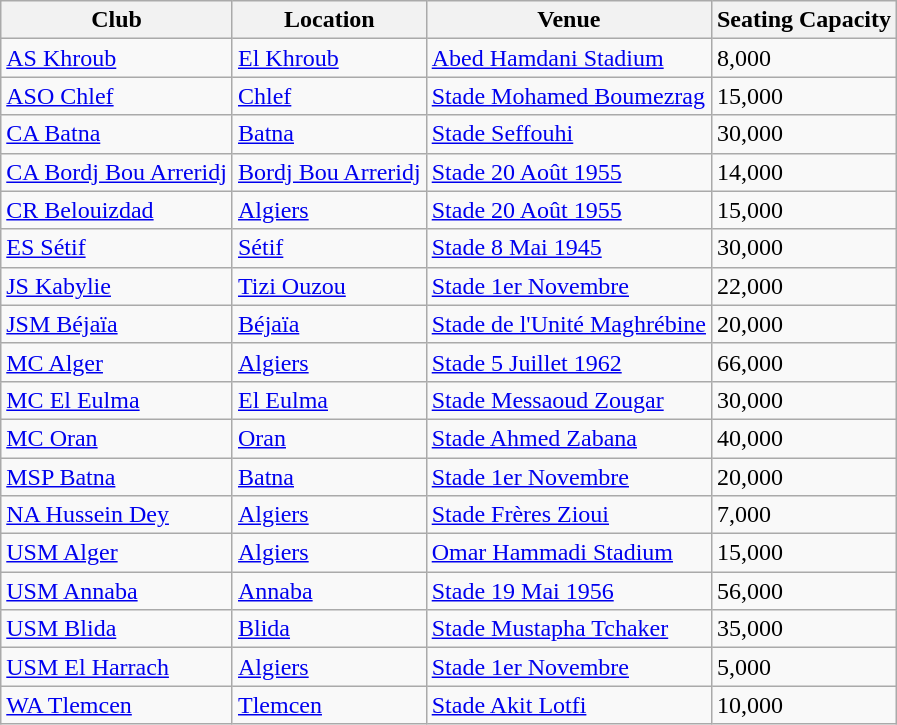<table class="wikitable sortable">
<tr>
<th>Club</th>
<th>Location</th>
<th>Venue</th>
<th>Seating Capacity</th>
</tr>
<tr>
<td><a href='#'>AS Khroub</a></td>
<td><a href='#'>El Khroub</a></td>
<td><a href='#'>Abed Hamdani Stadium</a></td>
<td>8,000</td>
</tr>
<tr>
<td><a href='#'>ASO Chlef</a></td>
<td><a href='#'>Chlef</a></td>
<td><a href='#'>Stade Mohamed Boumezrag</a></td>
<td>15,000</td>
</tr>
<tr>
<td><a href='#'>CA Batna</a></td>
<td><a href='#'>Batna</a></td>
<td><a href='#'>Stade Seffouhi</a></td>
<td>30,000</td>
</tr>
<tr>
<td><a href='#'>CA Bordj Bou Arreridj</a></td>
<td><a href='#'>Bordj Bou Arreridj</a></td>
<td><a href='#'>Stade 20 Août 1955</a></td>
<td>14,000</td>
</tr>
<tr>
<td><a href='#'>CR Belouizdad</a></td>
<td><a href='#'>Algiers</a></td>
<td><a href='#'>Stade 20 Août 1955</a></td>
<td>15,000</td>
</tr>
<tr>
<td><a href='#'>ES Sétif</a></td>
<td><a href='#'>Sétif</a></td>
<td><a href='#'>Stade 8 Mai 1945</a></td>
<td>30,000</td>
</tr>
<tr>
<td><a href='#'>JS Kabylie</a></td>
<td><a href='#'>Tizi Ouzou</a></td>
<td><a href='#'>Stade 1er Novembre</a></td>
<td>22,000</td>
</tr>
<tr>
<td><a href='#'>JSM Béjaïa</a></td>
<td><a href='#'>Béjaïa</a></td>
<td><a href='#'>Stade de l'Unité Maghrébine</a></td>
<td>20,000</td>
</tr>
<tr>
<td><a href='#'>MC Alger</a></td>
<td><a href='#'>Algiers</a></td>
<td><a href='#'>Stade 5 Juillet 1962</a></td>
<td>66,000</td>
</tr>
<tr>
<td><a href='#'>MC El Eulma</a></td>
<td><a href='#'>El Eulma</a></td>
<td><a href='#'>Stade Messaoud Zougar</a></td>
<td>30,000</td>
</tr>
<tr>
<td><a href='#'>MC Oran</a></td>
<td><a href='#'>Oran</a></td>
<td><a href='#'>Stade Ahmed Zabana</a></td>
<td>40,000</td>
</tr>
<tr>
<td><a href='#'>MSP Batna</a></td>
<td><a href='#'>Batna</a></td>
<td><a href='#'>Stade 1er Novembre</a></td>
<td>20,000</td>
</tr>
<tr>
<td><a href='#'>NA Hussein Dey</a></td>
<td><a href='#'>Algiers</a></td>
<td><a href='#'>Stade Frères Zioui</a></td>
<td>7,000</td>
</tr>
<tr>
<td><a href='#'>USM Alger</a></td>
<td><a href='#'>Algiers</a></td>
<td><a href='#'>Omar Hammadi Stadium</a></td>
<td>15,000</td>
</tr>
<tr>
<td><a href='#'>USM Annaba</a></td>
<td><a href='#'>Annaba</a></td>
<td><a href='#'>Stade 19 Mai 1956</a></td>
<td>56,000</td>
</tr>
<tr>
<td><a href='#'>USM Blida</a></td>
<td><a href='#'>Blida</a></td>
<td><a href='#'>Stade Mustapha Tchaker</a></td>
<td>35,000</td>
</tr>
<tr>
<td><a href='#'>USM El Harrach</a></td>
<td><a href='#'>Algiers</a></td>
<td><a href='#'>Stade 1er Novembre</a></td>
<td>5,000</td>
</tr>
<tr>
<td><a href='#'>WA Tlemcen</a></td>
<td><a href='#'>Tlemcen</a></td>
<td><a href='#'>Stade Akit Lotfi</a></td>
<td>10,000</td>
</tr>
</table>
